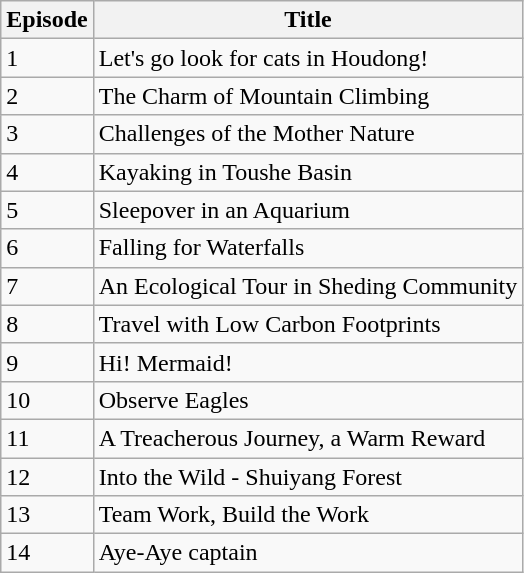<table class="wikitable">
<tr>
<th>Episode</th>
<th>Title</th>
</tr>
<tr>
<td>1</td>
<td>Let's go look for cats in Houdong!</td>
</tr>
<tr>
<td>2</td>
<td>The Charm of Mountain Climbing</td>
</tr>
<tr>
<td>3</td>
<td>Challenges of the Mother Nature</td>
</tr>
<tr>
<td>4</td>
<td>Kayaking in Toushe Basin</td>
</tr>
<tr>
<td>5</td>
<td>Sleepover in an Aquarium</td>
</tr>
<tr>
<td>6</td>
<td>Falling for Waterfalls</td>
</tr>
<tr>
<td>7</td>
<td>An Ecological Tour in Sheding Community</td>
</tr>
<tr>
<td>8</td>
<td>Travel with  Low Carbon Footprints</td>
</tr>
<tr>
<td>9</td>
<td>Hi! Mermaid!</td>
</tr>
<tr>
<td>10</td>
<td>Observe Eagles</td>
</tr>
<tr>
<td>11</td>
<td>A Treacherous Journey, a Warm Reward</td>
</tr>
<tr>
<td>12</td>
<td>Into the Wild - Shuiyang Forest</td>
</tr>
<tr>
<td>13</td>
<td>Team Work,  Build the Work</td>
</tr>
<tr>
<td>14</td>
<td>Aye-Aye captain</td>
</tr>
</table>
